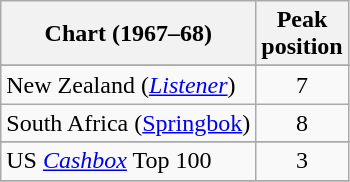<table class="wikitable sortable">
<tr>
<th align="left">Chart (1967–68)</th>
<th align="left">Peak<br>position</th>
</tr>
<tr>
</tr>
<tr>
<td>New Zealand (<em><a href='#'>Listener</a></em>)</td>
<td style="text-align:center;">7</td>
</tr>
<tr>
<td>South Africa (<a href='#'>Springbok</a>)</td>
<td align="center">8</td>
</tr>
<tr>
</tr>
<tr>
<td>US <em><a href='#'>Cashbox</a></em> Top 100</td>
<td style="text-align:center;">3</td>
</tr>
<tr>
</tr>
</table>
